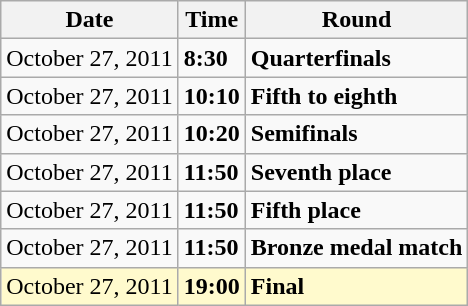<table class="wikitable">
<tr>
<th>Date</th>
<th>Time</th>
<th>Round</th>
</tr>
<tr>
<td>October 27, 2011</td>
<td><strong>8:30</strong></td>
<td><strong>Quarterfinals</strong></td>
</tr>
<tr>
<td>October 27, 2011</td>
<td><strong>10:10</strong></td>
<td><strong>Fifth to eighth</strong></td>
</tr>
<tr>
<td>October 27, 2011</td>
<td><strong>10:20</strong></td>
<td><strong>Semifinals</strong></td>
</tr>
<tr>
<td>October 27, 2011</td>
<td><strong>11:50</strong></td>
<td><strong>Seventh place</strong></td>
</tr>
<tr>
<td>October 27, 2011</td>
<td><strong>11:50</strong></td>
<td><strong>Fifth place</strong></td>
</tr>
<tr>
<td>October 27, 2011</td>
<td><strong>11:50</strong></td>
<td><strong>Bronze medal match</strong></td>
</tr>
<tr style=background:lemonchiffon>
<td>October 27, 2011</td>
<td><strong>19:00</strong></td>
<td><strong>Final</strong></td>
</tr>
</table>
